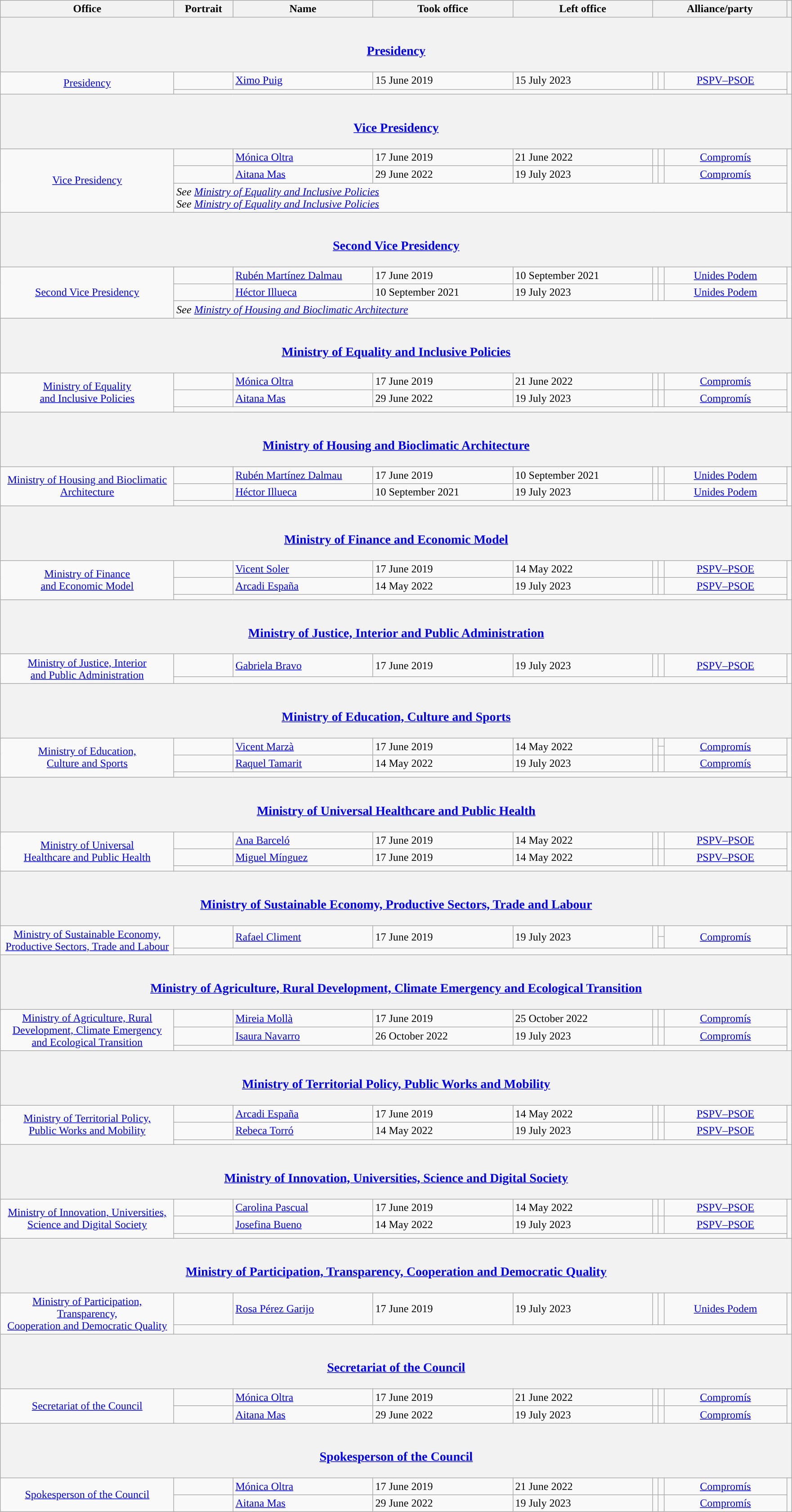<table class="wikitable" style="line-height:18px;">
<tr>
<th scope="col">Office<br></th>
<th scope="col">Portrait</th>
<th scope="col">Name</th>
<th scope="col">Took office</th>
<th scope="col">Left office</th>
<th colspan="3" scope="col">Alliance/party</th>
<th></th>
</tr>
<tr>
<th colspan="9"><br><h3><a href='#'>Presidency</a></h3></th>
</tr>
<tr>
<td align="center" rowspan="2" width="250"><a href='#'>Presidency</a><br></td>
<td width="80"></td>
<td width="200"><a href='#'>Ximo Puig</a></td>
<td width="200">15 June 2019</td>
<td width="200">15 July 2023</td>
<td width="1" style="background-color:"></td>
<td width="1" style="background-color:"></td>
<td width="175" align="center"><a href='#'>PSPV–PSOE</a></td>
<td align="center" rowspan="2"></td>
</tr>
<tr>
<td colspan="7"></td>
</tr>
<tr>
<th colspan="9"><br><h3><a href='#'>Vice Presidency</a></h3></th>
</tr>
<tr>
<td align="center" rowspan="3"><a href='#'>Vice Presidency</a><br></td>
<td></td>
<td><a href='#'>Mónica Oltra</a></td>
<td>17 June 2019</td>
<td>21 June 2022<br></td>
<td style="background-color:"></td>
<td style="background-color:"></td>
<td align="center"><a href='#'>Compromís</a><br></td>
<td align="center" rowspan="3"></td>
</tr>
<tr>
<td></td>
<td><a href='#'>Aitana Mas</a></td>
<td>29 June 2022</td>
<td>19 July 2023</td>
<td style="background-color:"></td>
<td style="background-color:"></td>
<td align="center"><a href='#'>Compromís</a><br></td>
</tr>
<tr>
<td colspan="7"><em>See <a href='#'>Ministry of Equality and Inclusive Policies</a></em><br><em>See <a href='#'>Ministry of Equality and Inclusive Policies</a></em></td>
</tr>
<tr>
<th colspan="9"><br><h3><a href='#'>Second Vice Presidency</a></h3></th>
</tr>
<tr>
<td align="center" rowspan="3"><a href='#'>Second Vice Presidency</a><br></td>
<td></td>
<td><a href='#'>Rubén Martínez Dalmau</a></td>
<td>17 June 2019</td>
<td>10 September 2021</td>
<td style="background-color:"></td>
<td style="background-color:"></td>
<td align="center"><a href='#'>Unides Podem</a><br></td>
<td align="center" rowspan="3"></td>
</tr>
<tr>
<td></td>
<td><a href='#'>Héctor Illueca</a></td>
<td>10 September 2021</td>
<td>19 July 2023</td>
<td style="background-color:"></td>
<td style="background-color:"></td>
<td align="center"><a href='#'>Unides Podem</a><br></td>
</tr>
<tr>
<td colspan="7"><em>See <a href='#'>Ministry of Housing and Bioclimatic Architecture</a></em></td>
</tr>
<tr>
<th colspan="9"><br><h3><a href='#'>Ministry of Equality and Inclusive Policies</a></h3></th>
</tr>
<tr>
<td align="center" rowspan="3"><a href='#'>Ministry of Equality<br>and Inclusive Policies</a><br></td>
<td></td>
<td><a href='#'>Mónica Oltra</a></td>
<td>17 June 2019</td>
<td>21 June 2022<br></td>
<td style="background-color:"></td>
<td style="background-color:"></td>
<td align="center"><a href='#'>Compromís</a><br></td>
<td align="center" rowspan="3"></td>
</tr>
<tr>
<td></td>
<td><a href='#'>Aitana Mas</a></td>
<td>29 June 2022</td>
<td>19 July 2023</td>
<td style="background-color:"></td>
<td style="background-color:"></td>
<td align="center"><a href='#'>Compromís</a><br></td>
</tr>
<tr>
<td colspan="7"></td>
</tr>
<tr>
<th colspan="9"><br><h3><a href='#'>Ministry of Housing and Bioclimatic Architecture</a></h3></th>
</tr>
<tr>
<td align="center" rowspan="3"><a href='#'>Ministry of Housing and Bioclimatic<br>Architecture</a><br></td>
<td></td>
<td><a href='#'>Rubén Martínez Dalmau</a></td>
<td>17 June 2019</td>
<td>10 September 2021</td>
<td style="background-color:"></td>
<td style="background-color:"></td>
<td align="center"><a href='#'>Unides Podem</a><br></td>
<td align="center" rowspan="3"></td>
</tr>
<tr>
<td></td>
<td><a href='#'>Héctor Illueca</a></td>
<td>10 September 2021</td>
<td>19 July 2023</td>
<td style="background-color:"></td>
<td style="background-color:"></td>
<td align="center"><a href='#'>Unides Podem</a><br></td>
</tr>
<tr>
<td colspan="7"></td>
</tr>
<tr>
<th colspan="9"><br><h3><a href='#'>Ministry of Finance and Economic Model</a></h3></th>
</tr>
<tr>
<td align="center" rowspan="3"><a href='#'>Ministry of Finance<br>and Economic Model</a><br></td>
<td></td>
<td><a href='#'>Vicent Soler</a></td>
<td>17 June 2019</td>
<td>14 May 2022</td>
<td style="background-color:"></td>
<td style="background-color:"></td>
<td align="center"><a href='#'>PSPV–PSOE</a></td>
<td align="center" rowspan="3"></td>
</tr>
<tr>
<td></td>
<td><a href='#'>Arcadi España</a></td>
<td>14 May 2022</td>
<td>19 July 2023</td>
<td style="background-color:"></td>
<td style="background-color:"></td>
<td align="center"><a href='#'>PSPV–PSOE</a></td>
</tr>
<tr>
<td colspan="7"></td>
</tr>
<tr>
<th colspan="9"><br><h3><a href='#'>Ministry of Justice, Interior and Public Administration</a></h3></th>
</tr>
<tr>
<td align="center" rowspan="2"><a href='#'>Ministry of Justice, Interior<br>and Public Administration</a><br></td>
<td></td>
<td><a href='#'>Gabriela Bravo</a></td>
<td>17 June 2019</td>
<td>19 July 2023</td>
<td style="background-color:"></td>
<td style="background-color:"></td>
<td align="center"><a href='#'>PSPV–PSOE</a><br></td>
<td align="center" rowspan="2"></td>
</tr>
<tr>
<td colspan="7"></td>
</tr>
<tr>
<th colspan="9"><br><h3><a href='#'>Ministry of Education, Culture and Sports</a></h3></th>
</tr>
<tr>
<td align="center" rowspan="4"><a href='#'>Ministry of Education,<br>Culture and Sports</a><br></td>
<td rowspan="2"></td>
<td rowspan="2"><a href='#'>Vicent Marzà</a></td>
<td rowspan="2">17 June 2019</td>
<td rowspan="2">14 May 2022</td>
<td rowspan="2" style="background-color:"></td>
<td style="background-color:"></td>
<td align="center" rowspan="2"><a href='#'>Compromís</a><br></td>
<td align="center" rowspan="4"></td>
</tr>
<tr>
<td style="background-color:"></td>
</tr>
<tr>
<td></td>
<td><a href='#'>Raquel Tamarit</a></td>
<td>14 May 2022</td>
<td>19 July 2023</td>
<td style="background-color:"></td>
<td style="background-color:"></td>
<td align="center"><a href='#'>Compromís</a><br></td>
</tr>
<tr>
<td colspan="7"></td>
</tr>
<tr>
<th colspan="9"><br><h3><a href='#'>Ministry of Universal Healthcare and Public Health</a></h3></th>
</tr>
<tr>
<td align="center" rowspan="3"><a href='#'>Ministry of Universal<br>Healthcare and Public Health</a><br></td>
<td></td>
<td><a href='#'>Ana Barceló</a></td>
<td>17 June 2019</td>
<td>14 May 2022</td>
<td style="background-color:"></td>
<td style="background-color:"></td>
<td align="center"><a href='#'>PSPV–PSOE</a></td>
<td align="center" rowspan="3"></td>
</tr>
<tr>
<td></td>
<td><a href='#'>Miguel Mínguez</a></td>
<td>17 June 2019</td>
<td>14 May 2022</td>
<td style="background-color:"></td>
<td style="background-color:"></td>
<td align="center"><a href='#'>PSPV–PSOE</a><br></td>
</tr>
<tr>
<td colspan="7"></td>
</tr>
<tr>
<th colspan="9"><br><h3><a href='#'>Ministry of Sustainable Economy, Productive Sectors, Trade and Labour</a></h3></th>
</tr>
<tr>
<td align="center" rowspan="3"><a href='#'>Ministry of Sustainable Economy,<br>Productive Sectors, Trade and Labour</a><br></td>
<td rowspan="2"></td>
<td rowspan="2"><a href='#'>Rafael Climent</a></td>
<td rowspan="2">17 June 2019</td>
<td rowspan="2">19 July 2023</td>
<td rowspan="2" style="background-color:"></td>
<td style="background-color:"></td>
<td align="center" rowspan="2"><a href='#'>Compromís</a><br></td>
<td align="center" rowspan="3"></td>
</tr>
<tr>
<td style="background-color:"></td>
</tr>
<tr>
<td colspan="7"></td>
</tr>
<tr>
<th colspan="9"><br><h3><a href='#'>Ministry of Agriculture, Rural Development, Climate Emergency and Ecological Transition</a></h3></th>
</tr>
<tr>
<td align="center" rowspan="3"><a href='#'>Ministry of Agriculture, Rural<br>Development, Climate Emergency<br>and Ecological Transition</a><br></td>
<td></td>
<td><a href='#'>Mireia Mollà</a></td>
<td>17 June 2019</td>
<td>25 October 2022</td>
<td style="background-color:"></td>
<td style="background-color:"></td>
<td align="center"><a href='#'>Compromís</a><br></td>
<td align="center" rowspan="3"></td>
</tr>
<tr>
<td></td>
<td><a href='#'>Isaura Navarro</a></td>
<td>26 October 2022</td>
<td>19 July 2023</td>
<td style="background-color:"></td>
<td style="background-color:"></td>
<td align="center"><a href='#'>Compromís</a><br></td>
</tr>
<tr>
<td colspan="7"></td>
</tr>
<tr>
<th colspan="9"><br><h3><a href='#'>Ministry of Territorial Policy, Public Works and Mobility</a></h3></th>
</tr>
<tr>
<td align="center" rowspan="3"><a href='#'>Ministry of Territorial Policy,<br>Public Works and Mobility</a><br></td>
<td></td>
<td><a href='#'>Arcadi España</a></td>
<td>17 June 2019</td>
<td>14 May 2022</td>
<td style="background-color:"></td>
<td style="background-color:"></td>
<td align="center"><a href='#'>PSPV–PSOE</a></td>
<td align="center" rowspan="3"></td>
</tr>
<tr>
<td></td>
<td><a href='#'>Rebeca Torró</a></td>
<td>14 May 2022</td>
<td>19 July 2023</td>
<td style="background-color:"></td>
<td style="background-color:"></td>
<td align="center"><a href='#'>PSPV–PSOE</a></td>
</tr>
<tr>
<td colspan="7"></td>
</tr>
<tr>
<th colspan="9"><br><h3><a href='#'>Ministry of Innovation, Universities, Science and Digital Society</a></h3></th>
</tr>
<tr>
<td align="center" rowspan="3"><a href='#'>Ministry of Innovation, Universities,<br>Science and Digital Society</a><br></td>
<td></td>
<td><a href='#'>Carolina Pascual</a></td>
<td>17 June 2019</td>
<td>14 May 2022</td>
<td style="background-color:"></td>
<td style="background-color:"></td>
<td align="center"><a href='#'>PSPV–PSOE</a><br></td>
<td align="center" rowspan="3"></td>
</tr>
<tr>
<td></td>
<td><a href='#'>Josefina Bueno</a></td>
<td>14 May 2022</td>
<td>19 July 2023</td>
<td style="background-color:"></td>
<td style="background-color:"></td>
<td align="center"><a href='#'>PSPV–PSOE</a></td>
</tr>
<tr>
<td colspan="7"></td>
</tr>
<tr>
<th colspan="9"><br><h3><a href='#'>Ministry of Participation, Transparency, Cooperation and Democratic Quality</a></h3></th>
</tr>
<tr>
<td align="center" rowspan="2"><a href='#'>Ministry of Participation, Transparency,<br>Cooperation and Democratic Quality</a><br></td>
<td></td>
<td><a href='#'>Rosa Pérez Garijo</a></td>
<td>17 June 2019</td>
<td>19 July 2023</td>
<td style="background-color:"></td>
<td style="background-color:"></td>
<td align="center"><a href='#'>Unides Podem</a><br></td>
<td align="center" rowspan="2"></td>
</tr>
<tr>
<td colspan="7"></td>
</tr>
<tr>
<th colspan="9"><br><h3><a href='#'>Secretariat of the Council</a></h3></th>
</tr>
<tr>
<td align="center" rowspan="2"><a href='#'>Secretariat of the Council</a><br></td>
<td></td>
<td><a href='#'>Mónica Oltra</a></td>
<td>17 June 2019</td>
<td>21 June 2022<br></td>
<td style="background-color:"></td>
<td style="background-color:"></td>
<td align="center"><a href='#'>Compromís</a><br></td>
<td align="center" rowspan="2"></td>
</tr>
<tr>
<td></td>
<td><a href='#'>Aitana Mas</a></td>
<td>29 June 2022</td>
<td>19 July 2023</td>
<td style="background-color:"></td>
<td style="background-color:"></td>
<td align="center"><a href='#'>Compromís</a><br></td>
</tr>
<tr>
<th colspan="9"><br><h3><a href='#'>Spokesperson of the Council</a></h3></th>
</tr>
<tr>
<td align="center" rowspan="2"><a href='#'>Spokesperson of the Council</a><br></td>
<td></td>
<td><a href='#'>Mónica Oltra</a></td>
<td>17 June 2019</td>
<td>21 June 2022<br></td>
<td style="background-color:"></td>
<td style="background-color:"></td>
<td align="center"><a href='#'>Compromís</a><br></td>
<td align="center" rowspan="2"></td>
</tr>
<tr>
<td></td>
<td><a href='#'>Aitana Mas</a></td>
<td>29 June 2022</td>
<td>19 July 2023</td>
<td style="background-color:"></td>
<td style="background-color:"></td>
<td align="center"><a href='#'>Compromís</a><br></td>
</tr>
</table>
